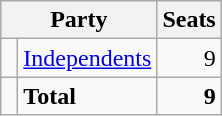<table class="wikitable">
<tr>
<th colspan="2">Party</th>
<th>Seats</th>
</tr>
<tr>
<td> </td>
<td><a href='#'>Independents</a></td>
<td align=right>9</td>
</tr>
<tr>
<td></td>
<td><strong>Total</strong></td>
<td align=right><strong>9</strong></td>
</tr>
</table>
